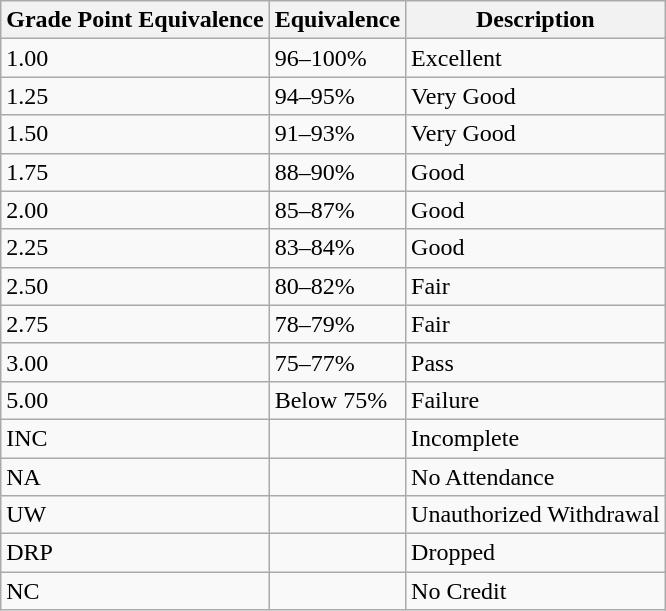<table class="wikitable">
<tr>
<th>Grade Point Equivalence</th>
<th>Equivalence</th>
<th>Description</th>
</tr>
<tr>
<td>1.00</td>
<td>96–100%</td>
<td>Excellent</td>
</tr>
<tr>
<td>1.25</td>
<td>94–95%</td>
<td>Very Good</td>
</tr>
<tr>
<td>1.50</td>
<td>91–93%</td>
<td>Very Good</td>
</tr>
<tr>
<td>1.75</td>
<td>88–90%</td>
<td>Good</td>
</tr>
<tr>
<td>2.00</td>
<td>85–87%</td>
<td>Good</td>
</tr>
<tr>
<td>2.25</td>
<td>83–84%</td>
<td>Good</td>
</tr>
<tr>
<td>2.50</td>
<td>80–82%</td>
<td>Fair</td>
</tr>
<tr>
<td>2.75</td>
<td>78–79%</td>
<td>Fair</td>
</tr>
<tr>
<td>3.00</td>
<td>75–77%</td>
<td>Pass</td>
</tr>
<tr>
<td>5.00</td>
<td>Below 75%</td>
<td>Failure</td>
</tr>
<tr>
<td>INC</td>
<td></td>
<td>Incomplete</td>
</tr>
<tr>
<td>NA</td>
<td></td>
<td>No Attendance</td>
</tr>
<tr>
<td>UW</td>
<td></td>
<td>Unauthorized Withdrawal</td>
</tr>
<tr>
<td>DRP</td>
<td></td>
<td>Dropped</td>
</tr>
<tr>
<td>NC</td>
<td></td>
<td>No Credit</td>
</tr>
</table>
